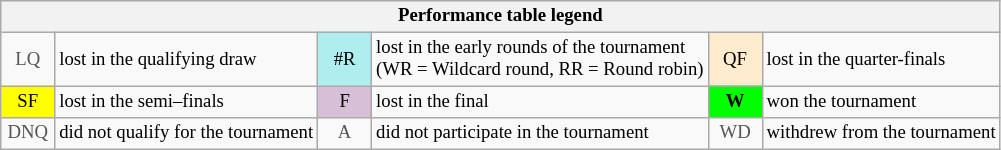<table class="wikitable" style="font-size:78%;">
<tr bgcolor="#efefef">
<th colspan="6">Performance table legend</th>
</tr>
<tr>
<td align="center" style="color:#555555;" width="30">LQ</td>
<td>lost in the qualifying draw</td>
<td align="center" style="background:#afeeee;">#R</td>
<td>lost in the early rounds of the tournament<br>(WR = Wildcard round, RR = Round robin)</td>
<td align="center" style="background:#ffebcd;">QF</td>
<td>lost in the quarter-finals</td>
</tr>
<tr>
<td align="center" style="background:yellow;">SF</td>
<td>lost in the semi–finals</td>
<td align="center" style="background:#D8BFD8;">F</td>
<td>lost in the final</td>
<td align="center" style="background:#00ff00;"><strong>W</strong></td>
<td>won the tournament</td>
</tr>
<tr>
<td align="center" style="color:#555555;" width="30">DNQ</td>
<td>did not qualify for the tournament</td>
<td align="center" style="color:#555555;" width="30">A</td>
<td>did not participate in the tournament</td>
<td align="center" style="color:#555555;" width="30">WD</td>
<td>withdrew from the tournament</td>
</tr>
</table>
